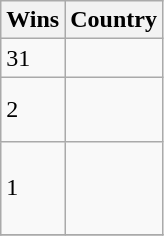<table class="wikitable">
<tr>
<th>Wins</th>
<th>Country</th>
</tr>
<tr>
<td>31</td>
<td></td>
</tr>
<tr>
<td>2</td>
<td><br><br></td>
</tr>
<tr>
<td>1</td>
<td><br><br><br></td>
</tr>
<tr>
</tr>
</table>
